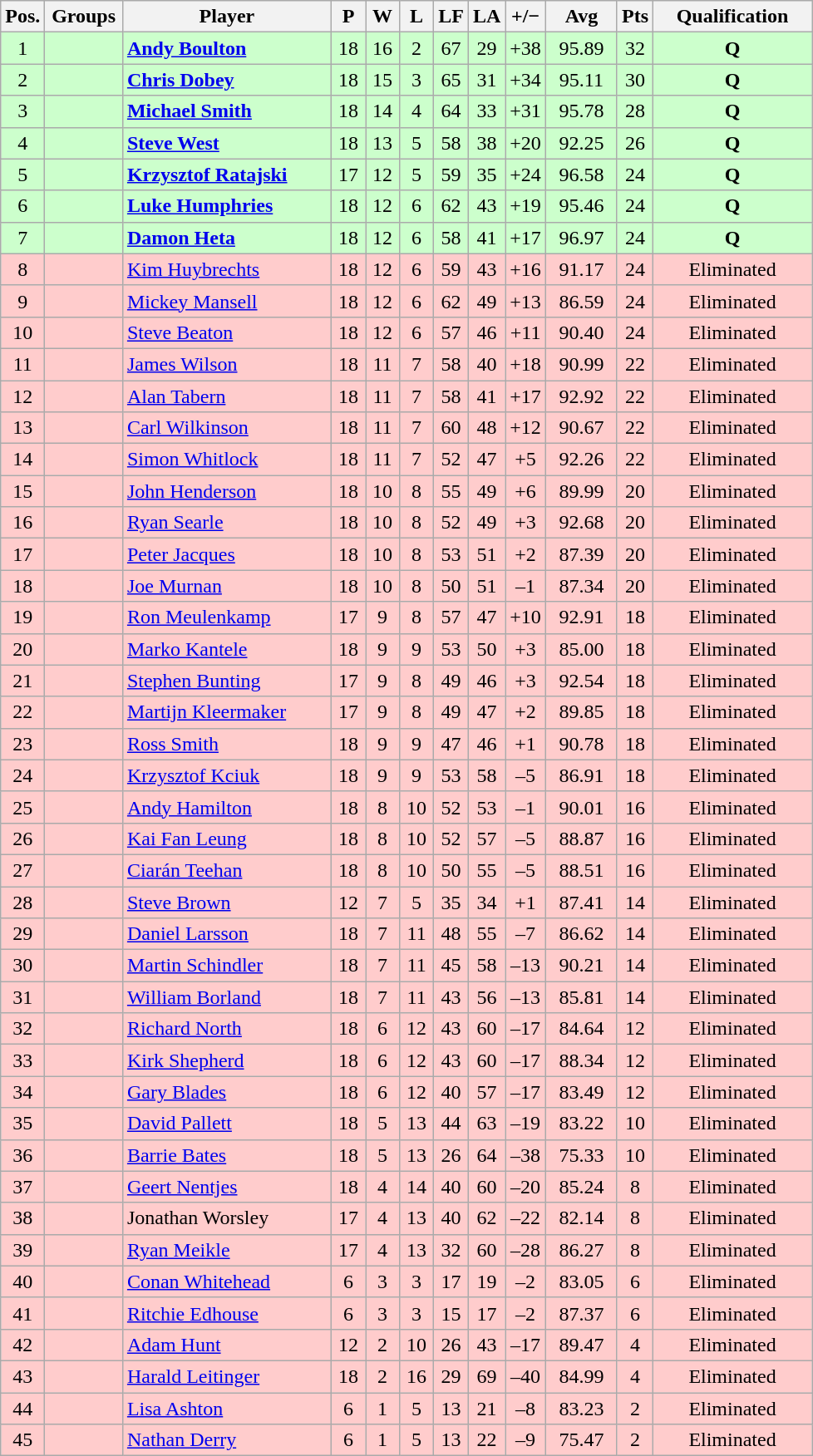<table class ="wikitable sortable" style="text-align:center">
<tr>
<th width=20>Pos.</th>
<th width=55>Groups</th>
<th width=160>Player</th>
<th width=20>P</th>
<th width=20>W</th>
<th width=20>L</th>
<th width=20>LF</th>
<th width=20>LA</th>
<th width=25>+/−</th>
<th width=50>Avg</th>
<th width=20>Pts</th>
<th width=120>Qualification</th>
</tr>
<tr style="background:#CCFFCC;">
<td>1</td>
<td></td>
<td align=left> <strong><a href='#'>Andy Boulton</a></strong></td>
<td>18</td>
<td>16</td>
<td>2</td>
<td>67</td>
<td>29</td>
<td>+38</td>
<td>95.89</td>
<td>32</td>
<td><strong>Q</strong></td>
</tr>
<tr style="background:#CCFFCC;">
<td>2</td>
<td></td>
<td align=left> <strong><a href='#'>Chris Dobey</a></strong></td>
<td>18</td>
<td>15</td>
<td>3</td>
<td>65</td>
<td>31</td>
<td>+34</td>
<td>95.11</td>
<td>30</td>
<td><strong>Q</strong></td>
</tr>
<tr style="background:#CCFFCC;">
<td>3</td>
<td></td>
<td align=left> <strong><a href='#'>Michael Smith</a></strong></td>
<td>18</td>
<td>14</td>
<td>4</td>
<td>64</td>
<td>33</td>
<td>+31</td>
<td>95.78</td>
<td>28</td>
<td><strong>Q</strong></td>
</tr>
<tr style="background:#CCFFCC;">
<td>4</td>
<td></td>
<td align=left> <strong><a href='#'>Steve West</a></strong></td>
<td>18</td>
<td>13</td>
<td>5</td>
<td>58</td>
<td>38</td>
<td>+20</td>
<td>92.25</td>
<td>26</td>
<td><strong>Q</strong></td>
</tr>
<tr style="background:#CCFFCC;">
<td>5</td>
<td></td>
<td align=left> <strong><a href='#'>Krzysztof Ratajski</a></strong></td>
<td>17</td>
<td>12</td>
<td>5</td>
<td>59</td>
<td>35</td>
<td>+24</td>
<td>96.58</td>
<td>24</td>
<td><strong>Q</strong></td>
</tr>
<tr style="background:#CCFFCC;">
<td>6</td>
<td></td>
<td align=left> <strong><a href='#'>Luke Humphries</a></strong></td>
<td>18</td>
<td>12</td>
<td>6</td>
<td>62</td>
<td>43</td>
<td>+19</td>
<td>95.46</td>
<td>24</td>
<td><strong>Q</strong></td>
</tr>
<tr style="background:#CCFFCC;">
<td>7</td>
<td></td>
<td align=left> <strong><a href='#'>Damon Heta</a></strong></td>
<td>18</td>
<td>12</td>
<td>6</td>
<td>58</td>
<td>41</td>
<td>+17</td>
<td>96.97</td>
<td>24</td>
<td><strong>Q</strong></td>
</tr>
<tr style="background:#FFCCCC;">
<td>8</td>
<td></td>
<td align=left> <a href='#'>Kim Huybrechts</a></td>
<td>18</td>
<td>12</td>
<td>6</td>
<td>59</td>
<td>43</td>
<td>+16</td>
<td>91.17</td>
<td>24</td>
<td>Eliminated</td>
</tr>
<tr style="background:#FFCCCC;">
<td>9</td>
<td></td>
<td align=left> <a href='#'>Mickey Mansell</a></td>
<td>18</td>
<td>12</td>
<td>6</td>
<td>62</td>
<td>49</td>
<td>+13</td>
<td>86.59</td>
<td>24</td>
<td>Eliminated</td>
</tr>
<tr style="background:#FFCCCC;">
<td>10</td>
<td></td>
<td align=left> <a href='#'>Steve Beaton</a></td>
<td>18</td>
<td>12</td>
<td>6</td>
<td>57</td>
<td>46</td>
<td>+11</td>
<td>90.40</td>
<td>24</td>
<td>Eliminated</td>
</tr>
<tr style="background:#FFCCCC;">
<td>11</td>
<td></td>
<td align=left> <a href='#'>James Wilson</a></td>
<td>18</td>
<td>11</td>
<td>7</td>
<td>58</td>
<td>40</td>
<td>+18</td>
<td>90.99</td>
<td>22</td>
<td>Eliminated</td>
</tr>
<tr style="background:#FFCCCC;">
<td>12</td>
<td></td>
<td align=left> <a href='#'>Alan Tabern</a></td>
<td>18</td>
<td>11</td>
<td>7</td>
<td>58</td>
<td>41</td>
<td>+17</td>
<td>92.92</td>
<td>22</td>
<td>Eliminated</td>
</tr>
<tr style="background:#FFCCCC;">
<td>13</td>
<td></td>
<td align=left> <a href='#'>Carl Wilkinson</a></td>
<td>18</td>
<td>11</td>
<td>7</td>
<td>60</td>
<td>48</td>
<td>+12</td>
<td>90.67</td>
<td>22</td>
<td>Eliminated</td>
</tr>
<tr style="background:#FFCCCC;">
<td>14</td>
<td></td>
<td align=left> <a href='#'>Simon Whitlock</a></td>
<td>18</td>
<td>11</td>
<td>7</td>
<td>52</td>
<td>47</td>
<td>+5</td>
<td>92.26</td>
<td>22</td>
<td>Eliminated</td>
</tr>
<tr style="background:#FFCCCC;">
<td>15</td>
<td></td>
<td align=left> <a href='#'>John Henderson</a></td>
<td>18</td>
<td>10</td>
<td>8</td>
<td>55</td>
<td>49</td>
<td>+6</td>
<td>89.99</td>
<td>20</td>
<td>Eliminated</td>
</tr>
<tr style="background:#FFCCCC;">
<td>16</td>
<td></td>
<td align=left> <a href='#'>Ryan Searle</a></td>
<td>18</td>
<td>10</td>
<td>8</td>
<td>52</td>
<td>49</td>
<td>+3</td>
<td>92.68</td>
<td>20</td>
<td>Eliminated</td>
</tr>
<tr style="background:#FFCCCC;">
<td>17</td>
<td></td>
<td align=left> <a href='#'>Peter Jacques</a></td>
<td>18</td>
<td>10</td>
<td>8</td>
<td>53</td>
<td>51</td>
<td>+2</td>
<td>87.39</td>
<td>20</td>
<td>Eliminated</td>
</tr>
<tr style="background:#FFCCCC;">
<td>18</td>
<td></td>
<td align=left> <a href='#'>Joe Murnan</a></td>
<td>18</td>
<td>10</td>
<td>8</td>
<td>50</td>
<td>51</td>
<td>–1</td>
<td>87.34</td>
<td>20</td>
<td>Eliminated</td>
</tr>
<tr style="background:#FFCCCC;">
<td>19</td>
<td></td>
<td align=left> <a href='#'>Ron Meulenkamp</a></td>
<td>17</td>
<td>9</td>
<td>8</td>
<td>57</td>
<td>47</td>
<td>+10</td>
<td>92.91</td>
<td>18</td>
<td>Eliminated</td>
</tr>
<tr style="background:#FFCCCC;">
<td>20</td>
<td></td>
<td align=left> <a href='#'>Marko Kantele</a></td>
<td>18</td>
<td>9</td>
<td>9</td>
<td>53</td>
<td>50</td>
<td>+3</td>
<td>85.00</td>
<td>18</td>
<td>Eliminated</td>
</tr>
<tr style="background:#FFCCCC;">
<td>21</td>
<td></td>
<td align=left> <a href='#'>Stephen Bunting</a></td>
<td>17</td>
<td>9</td>
<td>8</td>
<td>49</td>
<td>46</td>
<td>+3</td>
<td>92.54</td>
<td>18</td>
<td>Eliminated</td>
</tr>
<tr style="background:#FFCCCC;">
<td>22</td>
<td></td>
<td align=left> <a href='#'>Martijn Kleermaker</a></td>
<td>17</td>
<td>9</td>
<td>8</td>
<td>49</td>
<td>47</td>
<td>+2</td>
<td>89.85</td>
<td>18</td>
<td>Eliminated</td>
</tr>
<tr style="background:#FFCCCC;">
<td>23</td>
<td></td>
<td align=left> <a href='#'>Ross Smith</a></td>
<td>18</td>
<td>9</td>
<td>9</td>
<td>47</td>
<td>46</td>
<td>+1</td>
<td>90.78</td>
<td>18</td>
<td>Eliminated</td>
</tr>
<tr style="background:#FFCCCC;">
<td>24</td>
<td></td>
<td align=left> <a href='#'>Krzysztof Kciuk</a></td>
<td>18</td>
<td>9</td>
<td>9</td>
<td>53</td>
<td>58</td>
<td>–5</td>
<td>86.91</td>
<td>18</td>
<td>Eliminated</td>
</tr>
<tr style="background:#FFCCCC;">
<td>25</td>
<td></td>
<td align=left> <a href='#'>Andy Hamilton</a></td>
<td>18</td>
<td>8</td>
<td>10</td>
<td>52</td>
<td>53</td>
<td>–1</td>
<td>90.01</td>
<td>16</td>
<td>Eliminated</td>
</tr>
<tr style="background:#FFCCCC;">
<td>26</td>
<td></td>
<td align=left> <a href='#'>Kai Fan Leung</a></td>
<td>18</td>
<td>8</td>
<td>10</td>
<td>52</td>
<td>57</td>
<td>–5</td>
<td>88.87</td>
<td>16</td>
<td>Eliminated</td>
</tr>
<tr style="background:#FFCCCC;">
<td>27</td>
<td></td>
<td align=left> <a href='#'>Ciarán Teehan</a></td>
<td>18</td>
<td>8</td>
<td>10</td>
<td>50</td>
<td>55</td>
<td>–5</td>
<td>88.51</td>
<td>16</td>
<td>Eliminated</td>
</tr>
<tr style="background:#FFCCCC;">
<td>28</td>
<td></td>
<td align=left> <a href='#'>Steve Brown</a></td>
<td>12</td>
<td>7</td>
<td>5</td>
<td>35</td>
<td>34</td>
<td>+1</td>
<td>87.41</td>
<td>14</td>
<td>Eliminated</td>
</tr>
<tr style="background:#FFCCCC;">
<td>29</td>
<td></td>
<td align=left> <a href='#'>Daniel Larsson</a></td>
<td>18</td>
<td>7</td>
<td>11</td>
<td>48</td>
<td>55</td>
<td>–7</td>
<td>86.62</td>
<td>14</td>
<td>Eliminated</td>
</tr>
<tr style="background:#FFCCCC;">
<td>30</td>
<td></td>
<td align=left> <a href='#'>Martin Schindler</a></td>
<td>18</td>
<td>7</td>
<td>11</td>
<td>45</td>
<td>58</td>
<td>–13</td>
<td>90.21</td>
<td>14</td>
<td>Eliminated</td>
</tr>
<tr style="background:#FFCCCC;">
<td>31</td>
<td></td>
<td align=left> <a href='#'>William Borland</a></td>
<td>18</td>
<td>7</td>
<td>11</td>
<td>43</td>
<td>56</td>
<td>–13</td>
<td>85.81</td>
<td>14</td>
<td>Eliminated</td>
</tr>
<tr style="background:#FFCCCC;">
<td>32</td>
<td></td>
<td align=left> <a href='#'>Richard North</a></td>
<td>18</td>
<td>6</td>
<td>12</td>
<td>43</td>
<td>60</td>
<td>–17</td>
<td>84.64</td>
<td>12</td>
<td>Eliminated</td>
</tr>
<tr style="background:#FFCCCC;">
<td>33</td>
<td></td>
<td align=left> <a href='#'>Kirk Shepherd</a></td>
<td>18</td>
<td>6</td>
<td>12</td>
<td>43</td>
<td>60</td>
<td>–17</td>
<td>88.34</td>
<td>12</td>
<td>Eliminated</td>
</tr>
<tr style="background:#FFCCCC;">
<td>34</td>
<td></td>
<td align=left> <a href='#'>Gary Blades</a></td>
<td>18</td>
<td>6</td>
<td>12</td>
<td>40</td>
<td>57</td>
<td>–17</td>
<td>83.49</td>
<td>12</td>
<td>Eliminated</td>
</tr>
<tr style="background:#FFCCCC;">
<td>35</td>
<td></td>
<td align=left> <a href='#'>David Pallett</a></td>
<td>18</td>
<td>5</td>
<td>13</td>
<td>44</td>
<td>63</td>
<td>–19</td>
<td>83.22</td>
<td>10</td>
<td>Eliminated</td>
</tr>
<tr style="background:#FFCCCC;">
<td>36</td>
<td></td>
<td align=left> <a href='#'>Barrie Bates</a></td>
<td>18</td>
<td>5</td>
<td>13</td>
<td>26</td>
<td>64</td>
<td>–38</td>
<td>75.33</td>
<td>10</td>
<td>Eliminated</td>
</tr>
<tr style="background:#FFCCCC;">
<td>37</td>
<td></td>
<td align=left> <a href='#'>Geert Nentjes</a></td>
<td>18</td>
<td>4</td>
<td>14</td>
<td>40</td>
<td>60</td>
<td>–20</td>
<td>85.24</td>
<td>8</td>
<td>Eliminated</td>
</tr>
<tr style="background:#FFCCCC;">
<td>38</td>
<td></td>
<td align=left> Jonathan Worsley</td>
<td>17</td>
<td>4</td>
<td>13</td>
<td>40</td>
<td>62</td>
<td>–22</td>
<td>82.14</td>
<td>8</td>
<td>Eliminated</td>
</tr>
<tr style="background:#FFCCCC;">
<td>39</td>
<td></td>
<td align=left> <a href='#'>Ryan Meikle</a></td>
<td>17</td>
<td>4</td>
<td>13</td>
<td>32</td>
<td>60</td>
<td>–28</td>
<td>86.27</td>
<td>8</td>
<td>Eliminated</td>
</tr>
<tr style="background:#FFCCCC;">
<td>40</td>
<td></td>
<td align=left> <a href='#'>Conan Whitehead</a></td>
<td>6</td>
<td>3</td>
<td>3</td>
<td>17</td>
<td>19</td>
<td>–2</td>
<td>83.05</td>
<td>6</td>
<td>Eliminated</td>
</tr>
<tr style="background:#FFCCCC;">
<td>41</td>
<td></td>
<td align=left> <a href='#'>Ritchie Edhouse</a></td>
<td>6</td>
<td>3</td>
<td>3</td>
<td>15</td>
<td>17</td>
<td>–2</td>
<td>87.37</td>
<td>6</td>
<td>Eliminated</td>
</tr>
<tr style="background:#FFCCCC;">
<td>42</td>
<td></td>
<td align=left> <a href='#'>Adam Hunt</a></td>
<td>12</td>
<td>2</td>
<td>10</td>
<td>26</td>
<td>43</td>
<td>–17</td>
<td>89.47</td>
<td>4</td>
<td>Eliminated</td>
</tr>
<tr style="background:#FFCCCC;">
<td>43</td>
<td></td>
<td align=left> <a href='#'>Harald Leitinger</a></td>
<td>18</td>
<td>2</td>
<td>16</td>
<td>29</td>
<td>69</td>
<td>–40</td>
<td>84.99</td>
<td>4</td>
<td>Eliminated</td>
</tr>
<tr style="background:#FFCCCC;">
<td>44</td>
<td></td>
<td align=left> <a href='#'>Lisa Ashton</a></td>
<td>6</td>
<td>1</td>
<td>5</td>
<td>13</td>
<td>21</td>
<td>–8</td>
<td>83.23</td>
<td>2</td>
<td>Eliminated</td>
</tr>
<tr style="background:#FFCCCC;">
<td>45</td>
<td></td>
<td align=left> <a href='#'>Nathan Derry</a></td>
<td>6</td>
<td>1</td>
<td>5</td>
<td>13</td>
<td>22</td>
<td>–9</td>
<td>75.47</td>
<td>2</td>
<td>Eliminated</td>
</tr>
</table>
